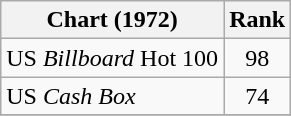<table class="wikitable">
<tr>
<th>Chart (1972)</th>
<th style="text-align:center;">Rank</th>
</tr>
<tr>
<td>US <em>Billboard</em> Hot 100</td>
<td style="text-align:center;">98</td>
</tr>
<tr>
<td>US <em>Cash Box</em> </td>
<td style="text-align:center;">74</td>
</tr>
<tr>
</tr>
</table>
